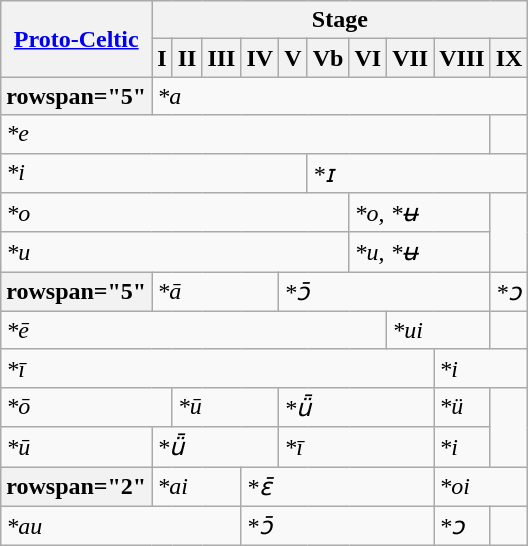<table class="wikitable">
<tr>
<th rowspan="2"><a href='#'>Proto-Celtic</a></th>
<th colspan="10">Stage</th>
</tr>
<tr>
<th>I</th>
<th>II</th>
<th>III</th>
<th>IV</th>
<th>V</th>
<th>Vb</th>
<th>VI</th>
<th>VII</th>
<th>VIII</th>
<th>IX</th>
</tr>
<tr>
<th>rowspan="5" </th>
<td colspan="10"><em>*a</em></td>
</tr>
<tr>
<td colspan="10"><em>*e</em></td>
</tr>
<tr>
<td colspan="6"><em>*i</em></td>
<td colspan="5"><em>*ɪ</em></td>
</tr>
<tr>
<td colspan="7"><em>*o</em></td>
<td colspan="3"><em>*o</em>, <em>*ʉ</em></td>
</tr>
<tr>
<td colspan="7"><em>*u</em></td>
<td colspan="3"><em>*u</em>, <em>*ʉ</em></td>
</tr>
<tr>
<th>rowspan="5" </th>
<td colspan="4"><em>*ā</em></td>
<td colspan="5"><em>*ɔ̄</em></td>
<td><em>*ɔ</em></td>
</tr>
<tr>
<td colspan="8"><em>*ē</em></td>
<td colspan="2"><em>*ui</em></td>
</tr>
<tr>
<td colspan="9"><em>*ī</em></td>
<td colspan="2"><em>*i</em></td>
</tr>
<tr>
<td colspan="2"><em>*ō</em></td>
<td colspan="3"><em>*ū</em></td>
<td colspan="4"><em>*ǖ</em></td>
<td><em>*ü</em></td>
</tr>
<tr>
<td><em>*ū</em></td>
<td colspan="4"><em>*ǖ</em></td>
<td colspan="4"><em>*ī</em></td>
<td><em>*i</em></td>
</tr>
<tr>
<th>rowspan="2" </th>
<td colspan="3"><em>*ai</em></td>
<td colspan="5"><em>*ɛ̄</em></td>
<td colspan="2"><em>*oi</em></td>
</tr>
<tr>
<td colspan="4"><em>*au</em></td>
<td colspan="5"><em>*ɔ̄</em></td>
<td><em>*ɔ</em></td>
</tr>
</table>
